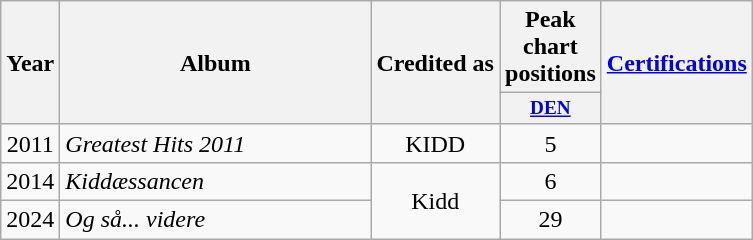<table class="wikitable">
<tr>
<th rowspan="2" align="center">Year</th>
<th rowspan="2" width="200" align="center">Album</th>
<th rowspan="2" align="center">Credited as</th>
<th colspan="1" align="center">Peak chart positions</th>
<th rowspan="2" align="center"><a href='#'>Certifications</a></th>
</tr>
<tr>
<th style="width:3em;font-size:80%"><a href='#'>DEN</a><br></th>
</tr>
<tr>
<td align="center">2011</td>
<td><em>Greatest Hits 2011</em></td>
<td align="center">KIDD</td>
<td align="center">5</td>
<td></td>
</tr>
<tr>
<td align="center">2014</td>
<td><em>Kiddæssancen</em></td>
<td align="center" rowspan="2">Kidd</td>
<td align="center">6</td>
<td></td>
</tr>
<tr>
<td align="center">2024</td>
<td><em>Og så... videre</em></td>
<td align="center">29<br></td>
<td></td>
</tr>
</table>
